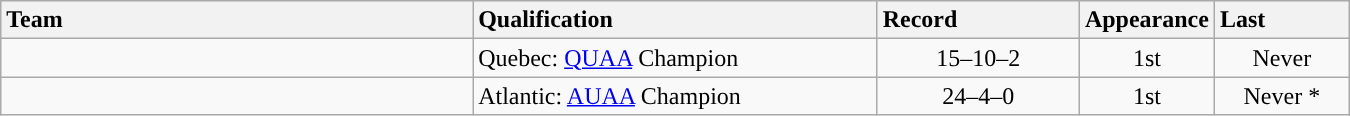<table class="wikitable sortable" style="text-align: center;" width=900>
<tr style="background:#efefef; text-align:center">
<th style="text-align:left" width=35%>Team</th>
<th style="text-align:left" width=30%>Qualification</th>
<th style="text-align:left" width=15%>Record</th>
<th style="text-align:left" width=10%>Appearance</th>
<th style="text-align:left" width=10%>Last</th>
</tr>
<tr style="text-align:center">
<td style="text-align:left; "><a href='#'></a></td>
<td style="text-align:left">Quebec: <a href='#'>QUAA</a> Champion</td>
<td style="text-align:center">15–10–2</td>
<td style="text-align:center">1st</td>
<td style="text-align:center">Never</td>
</tr>
<tr style="text-align:center">
<td style="text-align:left; "><a href='#'></a></td>
<td style="text-align:left">Atlantic: <a href='#'>AUAA</a> Champion</td>
<td style="text-align:center">24–4–0</td>
<td style="text-align:center">1st</td>
<td style="text-align:center">Never *</td>
</tr>
</table>
